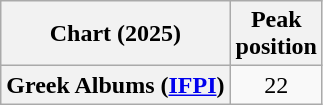<table class="wikitable sortable plainrowheaders" style="text-align:center;">
<tr>
<th scope="col">Chart (2025)</th>
<th scope="col">Peak<br>position</th>
</tr>
<tr>
<th scope="row">Greek Albums (<a href='#'>IFPI</a>)</th>
<td>22</td>
</tr>
</table>
